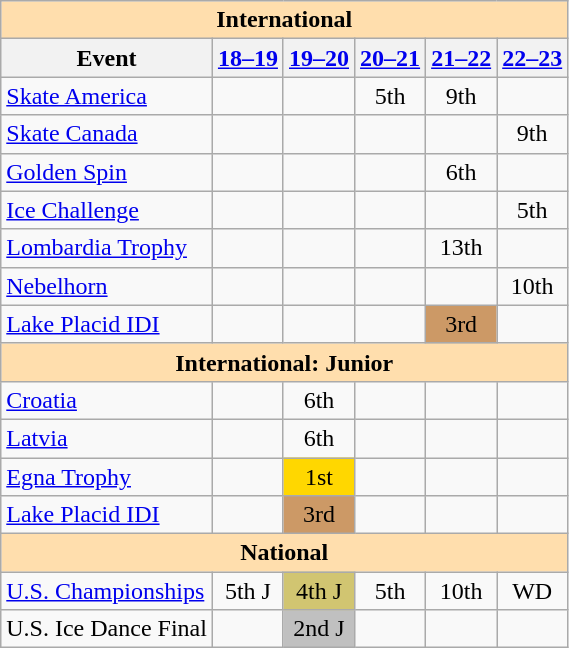<table class="wikitable" style="text-align:center">
<tr>
<th style="background-color: #ffdead; " colspan=6 align=center>International</th>
</tr>
<tr>
<th>Event</th>
<th><a href='#'>18–19</a></th>
<th><a href='#'>19–20</a></th>
<th><a href='#'>20–21</a></th>
<th><a href='#'>21–22</a></th>
<th><a href='#'>22–23</a></th>
</tr>
<tr>
<td align=left> <a href='#'>Skate America</a></td>
<td></td>
<td></td>
<td>5th</td>
<td>9th</td>
<td></td>
</tr>
<tr>
<td align=left> <a href='#'>Skate Canada</a></td>
<td></td>
<td></td>
<td></td>
<td></td>
<td>9th</td>
</tr>
<tr>
<td align=left> <a href='#'>Golden Spin</a></td>
<td></td>
<td></td>
<td></td>
<td>6th</td>
<td></td>
</tr>
<tr>
<td align=left> <a href='#'>Ice Challenge</a></td>
<td></td>
<td></td>
<td></td>
<td></td>
<td>5th</td>
</tr>
<tr>
<td align=left> <a href='#'>Lombardia Trophy</a></td>
<td></td>
<td></td>
<td></td>
<td>13th</td>
<td></td>
</tr>
<tr>
<td align=left> <a href='#'>Nebelhorn</a></td>
<td></td>
<td></td>
<td></td>
<td></td>
<td>10th</td>
</tr>
<tr>
<td align=left><a href='#'>Lake Placid IDI</a></td>
<td></td>
<td></td>
<td></td>
<td bgcolor=cc9966>3rd</td>
<td></td>
</tr>
<tr>
<th style="background-color: #ffdead; " colspan=6 align=center>International: Junior</th>
</tr>
<tr>
<td align=left> <a href='#'>Croatia</a></td>
<td></td>
<td>6th</td>
<td></td>
<td></td>
<td></td>
</tr>
<tr>
<td align=left> <a href='#'>Latvia</a></td>
<td></td>
<td>6th</td>
<td></td>
<td></td>
<td></td>
</tr>
<tr>
<td align=left><a href='#'>Egna Trophy</a></td>
<td></td>
<td bgcolor=gold>1st</td>
<td></td>
<td></td>
<td></td>
</tr>
<tr>
<td align=left><a href='#'>Lake Placid IDI</a></td>
<td></td>
<td bgcolor=cc9966>3rd</td>
<td></td>
<td></td>
<td></td>
</tr>
<tr>
<th style="background-color: #ffdead; " colspan=6 align=center>National</th>
</tr>
<tr>
<td align=left><a href='#'>U.S. Championships</a></td>
<td>5th J</td>
<td bgcolor=d1c571>4th J</td>
<td>5th</td>
<td>10th</td>
<td>WD</td>
</tr>
<tr>
<td align=left>U.S. Ice Dance Final</td>
<td></td>
<td bgcolor=silver>2nd J</td>
<td></td>
<td></td>
<td></td>
</tr>
</table>
